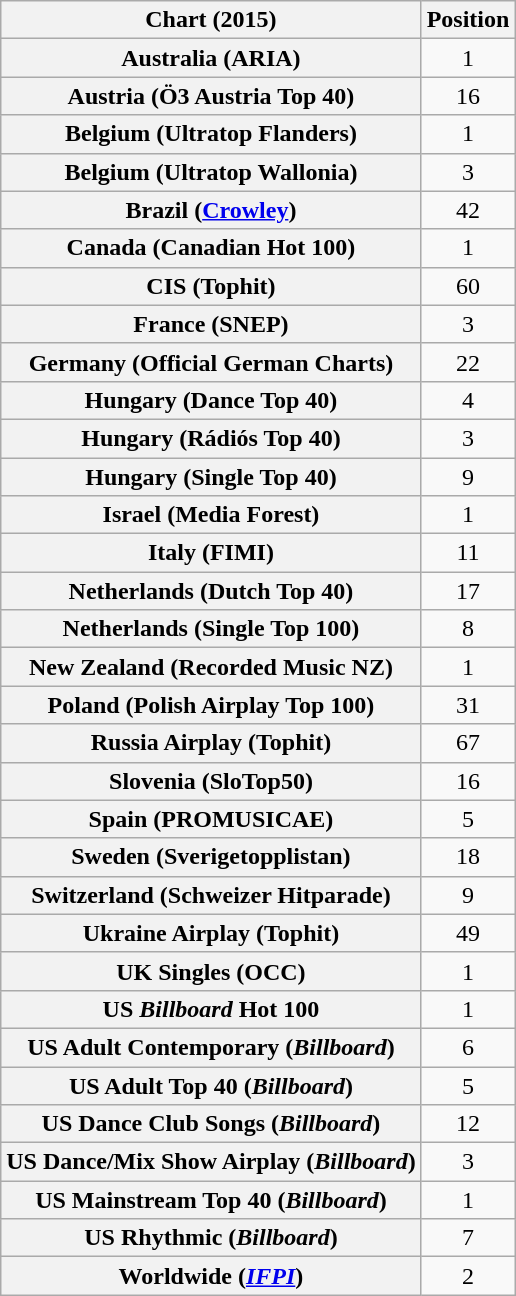<table class="wikitable sortable plainrowheaders" style="text-align:center">
<tr>
<th scope="col">Chart (2015)</th>
<th scope="col">Position</th>
</tr>
<tr>
<th scope="row">Australia (ARIA)</th>
<td>1</td>
</tr>
<tr>
<th scope="row">Austria (Ö3 Austria Top 40)</th>
<td>16</td>
</tr>
<tr>
<th scope="row">Belgium (Ultratop Flanders)</th>
<td>1</td>
</tr>
<tr>
<th scope="row">Belgium (Ultratop Wallonia)</th>
<td>3</td>
</tr>
<tr>
<th scope="row">Brazil (<a href='#'>Crowley</a>)</th>
<td>42</td>
</tr>
<tr>
<th scope="row">Canada (Canadian Hot 100)</th>
<td>1</td>
</tr>
<tr>
<th scope="row">CIS (Tophit)</th>
<td>60</td>
</tr>
<tr>
<th scope="row">France (SNEP)</th>
<td>3</td>
</tr>
<tr>
<th scope="row">Germany (Official German Charts)</th>
<td>22</td>
</tr>
<tr>
<th scope="row">Hungary (Dance Top 40)</th>
<td>4</td>
</tr>
<tr>
<th scope="row">Hungary (Rádiós Top 40)</th>
<td>3</td>
</tr>
<tr>
<th scope="row">Hungary (Single Top 40)</th>
<td>9</td>
</tr>
<tr>
<th scope="row">Israel (Media Forest)</th>
<td>1</td>
</tr>
<tr>
<th scope="row">Italy (FIMI)</th>
<td>11</td>
</tr>
<tr>
<th scope="row">Netherlands (Dutch Top 40)</th>
<td>17</td>
</tr>
<tr>
<th scope="row">Netherlands (Single Top 100)</th>
<td>8</td>
</tr>
<tr>
<th scope="row">New Zealand (Recorded Music NZ)</th>
<td>1</td>
</tr>
<tr>
<th scope="row">Poland (Polish Airplay Top 100)</th>
<td>31</td>
</tr>
<tr>
<th scope="row">Russia Airplay (Tophit)</th>
<td>67</td>
</tr>
<tr>
<th scope="row">Slovenia (SloTop50)</th>
<td>16</td>
</tr>
<tr>
<th scope="row">Spain (PROMUSICAE)</th>
<td>5</td>
</tr>
<tr>
<th scope="row">Sweden (Sverigetopplistan)</th>
<td>18</td>
</tr>
<tr>
<th scope="row">Switzerland (Schweizer Hitparade)</th>
<td>9</td>
</tr>
<tr>
<th scope="row">Ukraine Airplay (Tophit)</th>
<td>49</td>
</tr>
<tr>
<th scope="row">UK Singles (OCC)</th>
<td>1</td>
</tr>
<tr>
<th scope="row">US <em>Billboard</em> Hot 100</th>
<td>1</td>
</tr>
<tr>
<th scope="row">US Adult Contemporary (<em>Billboard</em>)</th>
<td>6</td>
</tr>
<tr>
<th scope="row">US Adult Top 40 (<em>Billboard</em>)</th>
<td>5</td>
</tr>
<tr>
<th scope="row">US Dance Club Songs (<em>Billboard</em>)</th>
<td>12</td>
</tr>
<tr>
<th scope="row">US Dance/Mix Show Airplay (<em>Billboard</em>)</th>
<td>3</td>
</tr>
<tr>
<th scope="row">US Mainstream Top 40 (<em>Billboard</em>)</th>
<td>1</td>
</tr>
<tr>
<th scope="row">US Rhythmic (<em>Billboard</em>)</th>
<td>7</td>
</tr>
<tr>
<th scope="row">Worldwide (<em><a href='#'>IFPI</a></em>)</th>
<td>2</td>
</tr>
</table>
